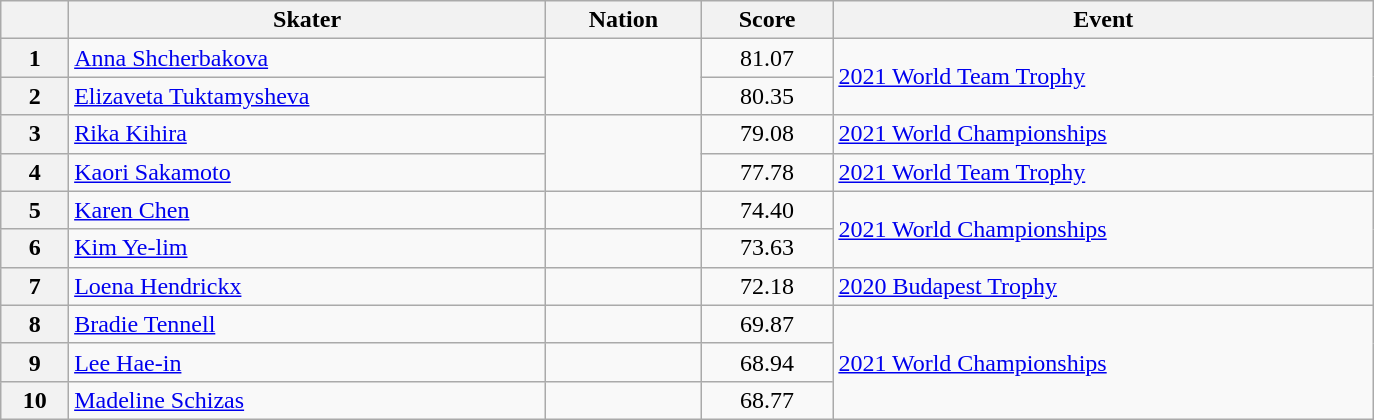<table class="wikitable sortable" style="text-align:left; width:72.5%">
<tr>
<th scope="col"></th>
<th scope="col">Skater</th>
<th scope="col">Nation</th>
<th scope="col">Score</th>
<th scope="col">Event</th>
</tr>
<tr>
<th scope="row">1</th>
<td><a href='#'>Anna Shcherbakova</a></td>
<td rowspan="2"></td>
<td style="text-align:center;">81.07</td>
<td rowspan="2"><a href='#'>2021 World Team Trophy</a></td>
</tr>
<tr>
<th scope="row">2</th>
<td><a href='#'>Elizaveta Tuktamysheva</a></td>
<td style="text-align:center;">80.35</td>
</tr>
<tr>
<th scope="row">3</th>
<td><a href='#'>Rika Kihira</a></td>
<td rowspan="2"></td>
<td style="text-align:center;">79.08</td>
<td><a href='#'>2021 World Championships</a></td>
</tr>
<tr>
<th scope="row">4</th>
<td><a href='#'>Kaori Sakamoto</a></td>
<td style="text-align:center;">77.78</td>
<td><a href='#'>2021 World Team Trophy</a></td>
</tr>
<tr>
<th scope="row">5</th>
<td><a href='#'>Karen Chen</a></td>
<td></td>
<td style="text-align:center;">74.40</td>
<td rowspan="2"><a href='#'>2021 World Championships</a></td>
</tr>
<tr>
<th scope="row">6</th>
<td><a href='#'>Kim Ye-lim</a></td>
<td></td>
<td style="text-align:center;">73.63</td>
</tr>
<tr>
<th scope="row">7</th>
<td><a href='#'>Loena Hendrickx</a></td>
<td></td>
<td style="text-align:center;">72.18</td>
<td><a href='#'>2020 Budapest Trophy</a></td>
</tr>
<tr>
<th scope="row">8</th>
<td><a href='#'>Bradie Tennell</a></td>
<td></td>
<td style="text-align:center;">69.87</td>
<td rowspan="3"><a href='#'>2021 World Championships</a></td>
</tr>
<tr>
<th scope="row">9</th>
<td><a href='#'>Lee Hae-in</a></td>
<td></td>
<td style="text-align:center;">68.94</td>
</tr>
<tr>
<th scope="row">10</th>
<td><a href='#'>Madeline Schizas</a></td>
<td></td>
<td style="text-align:center;">68.77</td>
</tr>
</table>
